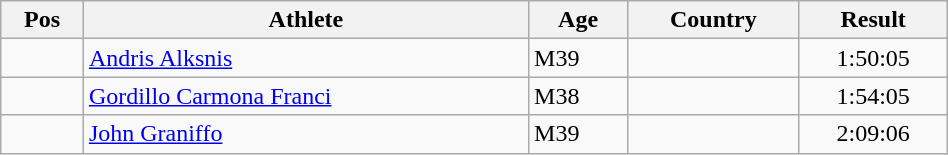<table class="wikitable"  style="text-align:center; width:50%;">
<tr>
<th>Pos</th>
<th>Athlete</th>
<th>Age</th>
<th>Country</th>
<th>Result</th>
</tr>
<tr>
<td align=center></td>
<td align=left><a href='#'>Andris Alksnis</a></td>
<td align=left>M39</td>
<td align=left></td>
<td>1:50:05</td>
</tr>
<tr>
<td align=center></td>
<td align=left><a href='#'>Gordillo Carmona Franci</a></td>
<td align=left>M38</td>
<td align=left></td>
<td>1:54:05</td>
</tr>
<tr>
<td align=center></td>
<td align=left><a href='#'>John Graniffo</a></td>
<td align=left>M39</td>
<td align=left></td>
<td>2:09:06</td>
</tr>
</table>
